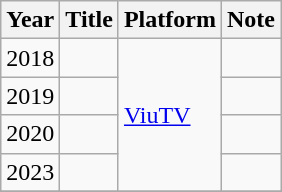<table class="wikitable plainrowheaders">
<tr>
<th scope="col">Year</th>
<th scope="col">Title</th>
<th scope="col">Platform</th>
<th scope="col">Note</th>
</tr>
<tr>
<td>2018</td>
<td></td>
<td rowspan=4><a href='#'>ViuTV</a></td>
<td></td>
</tr>
<tr>
<td>2019</td>
<td></td>
<td></td>
</tr>
<tr>
<td>2020</td>
<td></td>
<td></td>
</tr>
<tr>
<td>2023</td>
<td><em></em></td>
<td></td>
</tr>
<tr>
</tr>
</table>
